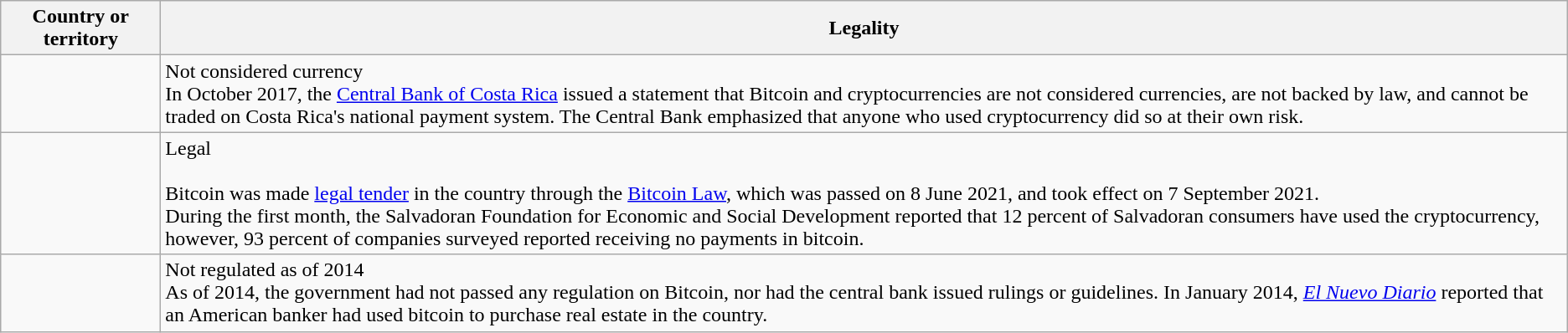<table class="wikitable sortable" style="text-align:left">
<tr>
<th style="width:120px;"><strong>Country or territory</strong></th>
<th><strong>Legality</strong></th>
</tr>
<tr>
<td></td>
<td> Not considered currency<br>In October 2017, the <a href='#'>Central Bank of Costa Rica</a> issued a statement that Bitcoin and cryptocurrencies are not considered currencies, are not backed by law, and cannot be traded on Costa Rica's national payment system. The Central Bank emphasized that anyone who used cryptocurrency did so at their own risk.</td>
</tr>
<tr>
<td></td>
<td> Legal<br><br>Bitcoin was made <a href='#'>legal tender</a> in the country through the <a href='#'>Bitcoin Law</a>, which was passed on 8 June 2021, and took effect on 7 September 2021.<br>During the first month, the Salvadoran Foundation for Economic and Social Development reported that 12 percent of Salvadoran consumers have used the cryptocurrency, however, 93 percent of companies surveyed reported receiving no payments in bitcoin.</td>
</tr>
<tr>
<td></td>
<td> Not regulated as of 2014<br>As of 2014, the government had not passed any regulation on Bitcoin, nor had the central bank issued rulings or guidelines. In January 2014, <em><a href='#'>El Nuevo Diario</a></em> reported that an American banker had used bitcoin to purchase real estate in the country. </td>
</tr>
</table>
